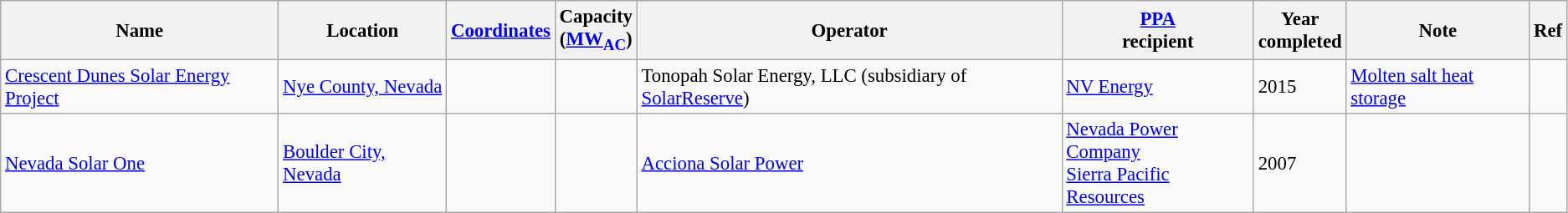<table class="wikitable" style="font-size:95%;">
<tr>
<th>Name</th>
<th>Location</th>
<th><a href='#'>Coordinates</a></th>
<th>Capacity<br>(<a href='#'>MW<sub>AC</sub></a>)</th>
<th>Operator</th>
<th><a href='#'>PPA</a><br>recipient</th>
<th>Year<br>completed</th>
<th>Note</th>
<th>Ref</th>
</tr>
<tr>
<td><a href='#'>Crescent Dunes Solar Energy Project</a></td>
<td><a href='#'>Nye County, Nevada</a></td>
<td></td>
<td align=center></td>
<td>Tonopah Solar Energy, LLC (subsidiary of <a href='#'>SolarReserve</a>)</td>
<td><a href='#'>NV Energy</a></td>
<td>2015</td>
<td><a href='#'>Molten salt heat storage</a></td>
<td></td>
</tr>
<tr>
<td><a href='#'>Nevada Solar One</a></td>
<td><a href='#'>Boulder City, Nevada</a></td>
<td></td>
<td align=center></td>
<td><a href='#'>Acciona Solar Power</a></td>
<td><a href='#'>Nevada Power Company</a><br><a href='#'>Sierra Pacific Resources</a></td>
<td>2007</td>
<td></td>
<td></td>
</tr>
</table>
